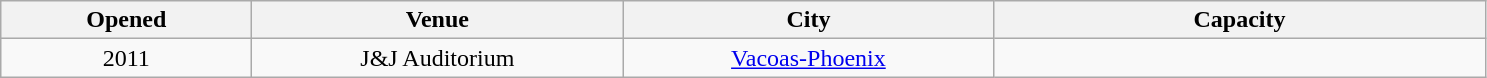<table class="sortable wikitable" style="text-align:center;">
<tr>
<th scope="col" style="width:10em;">Opened</th>
<th scope="col" style="width:15em;">Venue</th>
<th scope="col" style="width:15em;">City</th>
<th scope="col" style="width:20em;">Capacity</th>
</tr>
<tr>
<td>2011</td>
<td>J&J Auditorium</td>
<td><a href='#'>Vacoas-Phoenix</a></td>
<td></td>
</tr>
</table>
